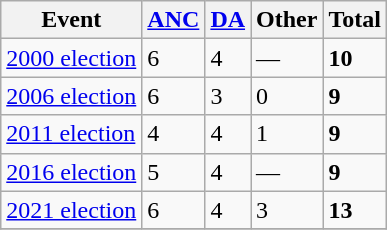<table class="wikitable">
<tr>
<th>Event</th>
<th><a href='#'>ANC</a></th>
<th><a href='#'>DA</a></th>
<th>Other</th>
<th>Total</th>
</tr>
<tr>
<td><a href='#'>2000 election</a></td>
<td>6</td>
<td>4</td>
<td>—</td>
<td><strong>10</strong></td>
</tr>
<tr>
<td><a href='#'>2006 election</a></td>
<td>6</td>
<td>3</td>
<td>0</td>
<td><strong>9</strong></td>
</tr>
<tr>
<td><a href='#'>2011 election</a></td>
<td>4</td>
<td>4</td>
<td>1</td>
<td><strong>9</strong></td>
</tr>
<tr>
<td><a href='#'>2016 election</a></td>
<td>5</td>
<td>4</td>
<td>—</td>
<td><strong>9</strong></td>
</tr>
<tr>
<td><a href='#'>2021 election</a></td>
<td>6</td>
<td>4</td>
<td>3</td>
<td><strong>13</strong></td>
</tr>
<tr>
</tr>
</table>
